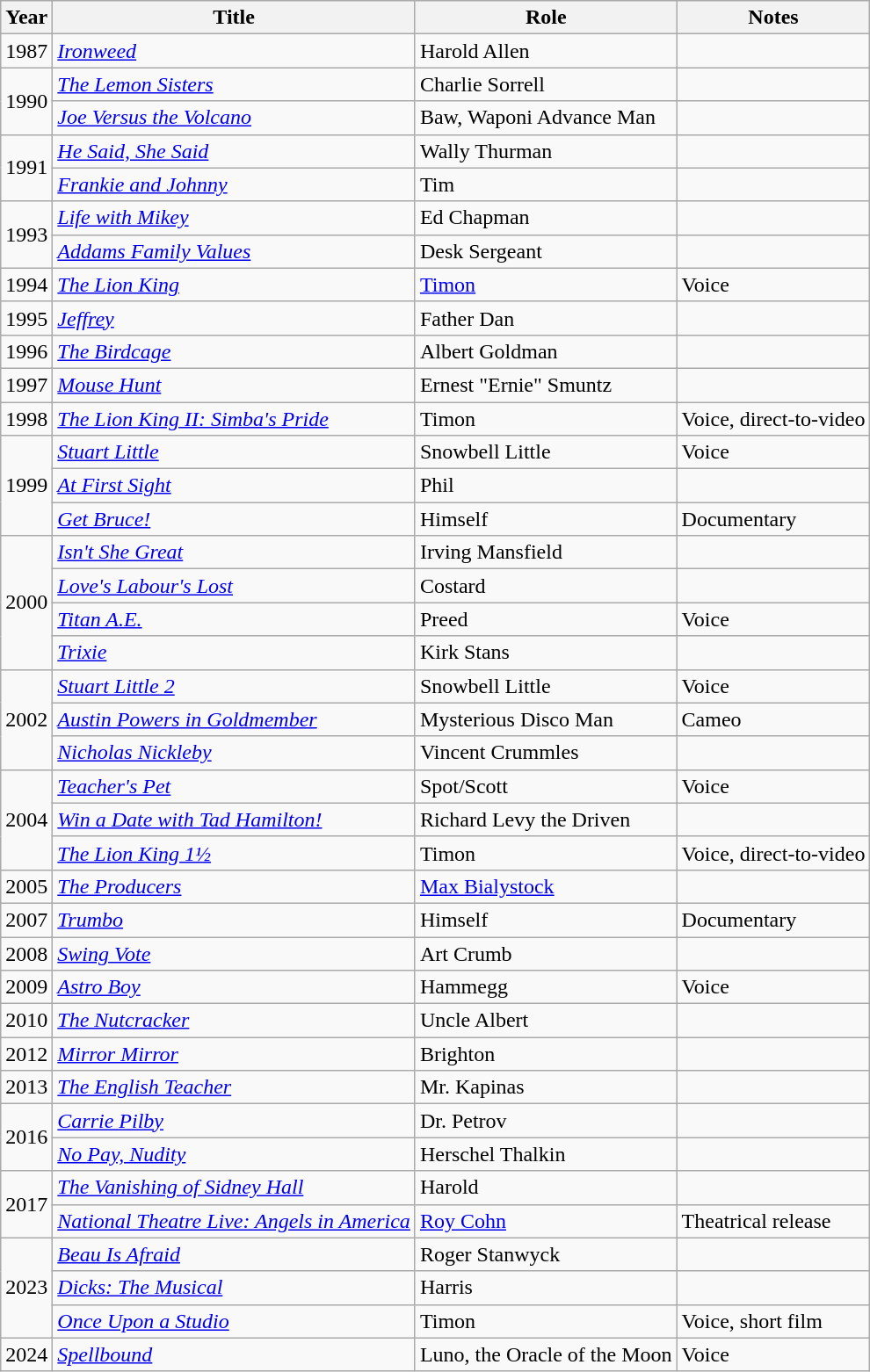<table class="wikitable sortable unsortable">
<tr>
<th>Year</th>
<th>Title</th>
<th>Role</th>
<th class="unsortable">Notes</th>
</tr>
<tr>
<td>1987</td>
<td><em><a href='#'>Ironweed</a></em></td>
<td>Harold Allen</td>
<td></td>
</tr>
<tr>
<td rowspan="2">1990</td>
<td><em><a href='#'>The Lemon Sisters</a></em></td>
<td>Charlie Sorrell</td>
<td></td>
</tr>
<tr>
<td><em><a href='#'>Joe Versus the Volcano</a></em></td>
<td>Baw, Waponi Advance Man</td>
<td></td>
</tr>
<tr>
<td rowspan="2">1991</td>
<td><em><a href='#'>He Said, She Said</a></em></td>
<td>Wally Thurman</td>
<td></td>
</tr>
<tr>
<td><em><a href='#'>Frankie and Johnny</a></em></td>
<td>Tim</td>
<td></td>
</tr>
<tr>
<td rowspan="2">1993</td>
<td><em><a href='#'>Life with Mikey</a></em></td>
<td>Ed Chapman</td>
<td></td>
</tr>
<tr>
<td><em><a href='#'>Addams Family Values</a></em></td>
<td>Desk Sergeant</td>
<td></td>
</tr>
<tr>
<td>1994</td>
<td><em><a href='#'>The Lion King</a></em></td>
<td><a href='#'>Timon</a></td>
<td>Voice</td>
</tr>
<tr>
<td>1995</td>
<td><em><a href='#'>Jeffrey</a></em></td>
<td>Father Dan</td>
<td></td>
</tr>
<tr>
<td>1996</td>
<td><em><a href='#'>The Birdcage</a></em></td>
<td>Albert Goldman</td>
<td></td>
</tr>
<tr>
<td>1997</td>
<td><em><a href='#'>Mouse Hunt</a></em></td>
<td>Ernest "Ernie" Smuntz</td>
<td></td>
</tr>
<tr>
<td>1998</td>
<td><em><a href='#'>The Lion King II: Simba's Pride</a></em></td>
<td>Timon</td>
<td>Voice, direct-to-video</td>
</tr>
<tr>
<td rowspan="3">1999</td>
<td><em><a href='#'>Stuart Little</a></em></td>
<td>Snowbell Little</td>
<td>Voice</td>
</tr>
<tr>
<td><em><a href='#'>At First Sight</a></em></td>
<td>Phil</td>
<td></td>
</tr>
<tr>
<td><em><a href='#'>Get Bruce!</a></em></td>
<td>Himself</td>
<td>Documentary</td>
</tr>
<tr>
<td rowspan="4">2000</td>
<td><em><a href='#'>Isn't She Great</a></em></td>
<td>Irving Mansfield</td>
<td></td>
</tr>
<tr>
<td><em><a href='#'>Love's Labour's Lost</a></em></td>
<td>Costard</td>
<td></td>
</tr>
<tr>
<td><em><a href='#'>Titan A.E.</a></em></td>
<td>Preed</td>
<td>Voice</td>
</tr>
<tr>
<td><em><a href='#'>Trixie</a></em></td>
<td>Kirk Stans</td>
<td></td>
</tr>
<tr>
<td rowspan="3">2002</td>
<td><em><a href='#'>Stuart Little 2</a></em></td>
<td>Snowbell Little</td>
<td>Voice</td>
</tr>
<tr>
<td><em><a href='#'>Austin Powers in Goldmember</a></em></td>
<td>Mysterious Disco Man</td>
<td>Cameo</td>
</tr>
<tr>
<td><em><a href='#'>Nicholas Nickleby</a></em></td>
<td>Vincent Crummles</td>
<td></td>
</tr>
<tr>
<td rowspan="3">2004</td>
<td><em><a href='#'>Teacher's Pet</a></em></td>
<td>Spot/Scott</td>
<td>Voice</td>
</tr>
<tr>
<td><em><a href='#'>Win a Date with Tad Hamilton!</a></em></td>
<td>Richard Levy the Driven</td>
<td></td>
</tr>
<tr>
<td><em><a href='#'>The Lion King 1½</a></em></td>
<td>Timon</td>
<td>Voice, direct-to-video</td>
</tr>
<tr>
<td>2005</td>
<td><em><a href='#'>The Producers</a></em></td>
<td><a href='#'>Max Bialystock</a></td>
<td></td>
</tr>
<tr>
<td>2007</td>
<td><em><a href='#'>Trumbo</a></em></td>
<td>Himself</td>
<td>Documentary</td>
</tr>
<tr>
<td>2008</td>
<td><em><a href='#'>Swing Vote</a></em></td>
<td>Art Crumb</td>
<td></td>
</tr>
<tr>
<td>2009</td>
<td><em><a href='#'>Astro Boy</a></em></td>
<td>Hammegg</td>
<td>Voice</td>
</tr>
<tr>
<td>2010</td>
<td><em><a href='#'>The Nutcracker</a></em></td>
<td>Uncle Albert</td>
<td></td>
</tr>
<tr>
<td>2012</td>
<td><em><a href='#'>Mirror Mirror</a></em></td>
<td>Brighton</td>
<td></td>
</tr>
<tr>
<td>2013</td>
<td><em><a href='#'>The English Teacher</a></em></td>
<td>Mr. Kapinas</td>
<td></td>
</tr>
<tr>
<td rowspan="2">2016</td>
<td><em><a href='#'>Carrie Pilby</a></em></td>
<td>Dr. Petrov</td>
<td></td>
</tr>
<tr>
<td><em><a href='#'>No Pay, Nudity</a></em></td>
<td>Herschel Thalkin</td>
<td></td>
</tr>
<tr>
<td rowspan="2">2017</td>
<td><em><a href='#'>The Vanishing of Sidney Hall</a></em></td>
<td>Harold</td>
<td></td>
</tr>
<tr>
<td><em><a href='#'>National Theatre Live: Angels in America</a></em></td>
<td><a href='#'>Roy Cohn</a></td>
<td>Theatrical release</td>
</tr>
<tr>
<td rowspan="3">2023</td>
<td><em><a href='#'>Beau Is Afraid</a></em></td>
<td>Roger Stanwyck</td>
<td></td>
</tr>
<tr>
<td><em><a href='#'>Dicks: The Musical</a></em></td>
<td>Harris</td>
<td></td>
</tr>
<tr>
<td><em><a href='#'>Once Upon a Studio</a></em></td>
<td>Timon</td>
<td>Voice, short film</td>
</tr>
<tr>
<td>2024</td>
<td><em><a href='#'>Spellbound</a></em></td>
<td>Luno, the Oracle of the Moon</td>
<td>Voice</td>
</tr>
</table>
